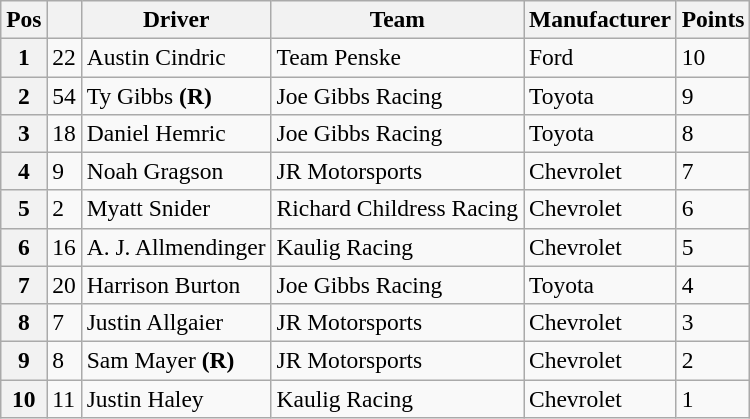<table class="wikitable" style="font-size:98%">
<tr>
<th>Pos</th>
<th></th>
<th>Driver</th>
<th>Team</th>
<th>Manufacturer</th>
<th>Points</th>
</tr>
<tr>
<th>1</th>
<td>22</td>
<td>Austin Cindric</td>
<td>Team Penske</td>
<td>Ford</td>
<td>10</td>
</tr>
<tr>
<th>2</th>
<td>54</td>
<td>Ty Gibbs <strong>(R)</strong></td>
<td>Joe Gibbs Racing</td>
<td>Toyota</td>
<td>9</td>
</tr>
<tr>
<th>3</th>
<td>18</td>
<td>Daniel Hemric</td>
<td>Joe Gibbs Racing</td>
<td>Toyota</td>
<td>8</td>
</tr>
<tr>
<th>4</th>
<td>9</td>
<td>Noah Gragson</td>
<td>JR Motorsports</td>
<td>Chevrolet</td>
<td>7</td>
</tr>
<tr>
<th>5</th>
<td>2</td>
<td>Myatt Snider</td>
<td>Richard Childress Racing</td>
<td>Chevrolet</td>
<td>6</td>
</tr>
<tr>
<th>6</th>
<td>16</td>
<td>A. J. Allmendinger</td>
<td>Kaulig Racing</td>
<td>Chevrolet</td>
<td>5</td>
</tr>
<tr>
<th>7</th>
<td>20</td>
<td>Harrison Burton</td>
<td>Joe Gibbs Racing</td>
<td>Toyota</td>
<td>4</td>
</tr>
<tr>
<th>8</th>
<td>7</td>
<td>Justin Allgaier</td>
<td>JR Motorsports</td>
<td>Chevrolet</td>
<td>3</td>
</tr>
<tr>
<th>9</th>
<td>8</td>
<td>Sam Mayer <strong>(R)</strong></td>
<td>JR Motorsports</td>
<td>Chevrolet</td>
<td>2</td>
</tr>
<tr>
<th>10</th>
<td>11</td>
<td>Justin Haley</td>
<td>Kaulig Racing</td>
<td>Chevrolet</td>
<td>1</td>
</tr>
</table>
